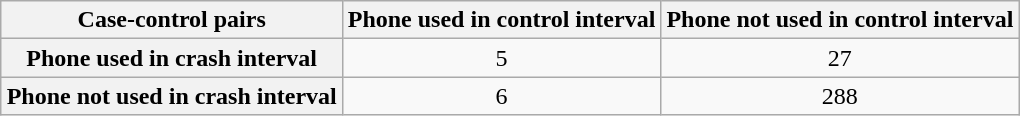<table class="wikitable" style="text-align:center; margin:1em auto;">
<tr>
<th>Case-control pairs</th>
<th>Phone used in control interval</th>
<th>Phone not used in control interval</th>
</tr>
<tr>
<th>Phone used in crash interval</th>
<td>5</td>
<td>27</td>
</tr>
<tr>
<th>Phone not used in crash interval</th>
<td>6</td>
<td>288</td>
</tr>
</table>
